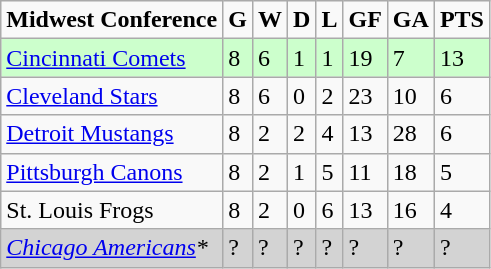<table class="wikitable">
<tr>
<td><strong>Midwest Conference</strong></td>
<td><strong>G</strong></td>
<td><strong>W</strong></td>
<td><strong>D</strong></td>
<td><strong>L</strong></td>
<td><strong>GF</strong></td>
<td><strong>GA</strong></td>
<td><strong>PTS</strong></td>
</tr>
<tr style="background:#cfc;">
<td><a href='#'>Cincinnati Comets</a></td>
<td>8</td>
<td>6</td>
<td>1</td>
<td>1</td>
<td>19</td>
<td>7</td>
<td>13</td>
</tr>
<tr>
<td><a href='#'>Cleveland Stars</a></td>
<td>8</td>
<td>6</td>
<td>0</td>
<td>2</td>
<td>23</td>
<td>10</td>
<td>6</td>
</tr>
<tr>
<td><a href='#'>Detroit Mustangs</a></td>
<td>8</td>
<td>2</td>
<td>2</td>
<td>4</td>
<td>13</td>
<td>28</td>
<td>6</td>
</tr>
<tr>
<td><a href='#'>Pittsburgh Canons</a></td>
<td>8</td>
<td>2</td>
<td>1</td>
<td>5</td>
<td>11</td>
<td>18</td>
<td>5</td>
</tr>
<tr>
<td>St. Louis Frogs</td>
<td>8</td>
<td>2</td>
<td>0</td>
<td>6</td>
<td>13</td>
<td>16</td>
<td>4</td>
</tr>
<tr bgcolor=lightgrey>
<td><em><a href='#'>Chicago Americans</a>*</em></td>
<td>?</td>
<td>?</td>
<td>?</td>
<td>?</td>
<td>?</td>
<td>?</td>
<td>?</td>
</tr>
</table>
